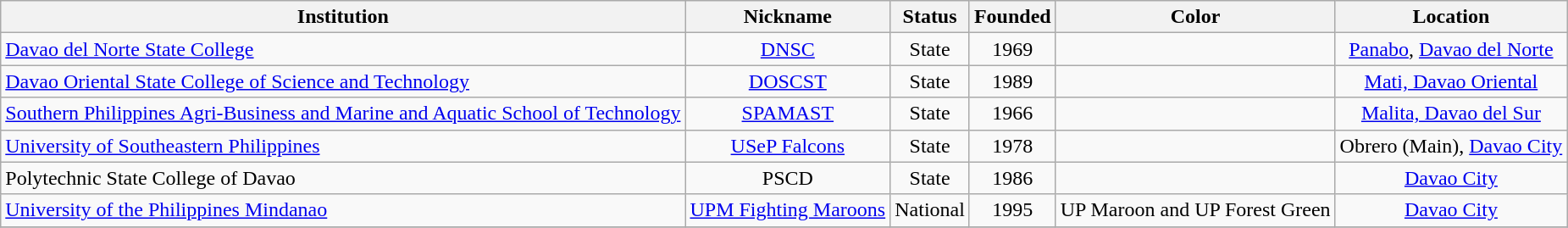<table class="wikitable sortable">
<tr>
<th>Institution</th>
<th>Nickname</th>
<th>Status</th>
<th>Founded</th>
<th>Color</th>
<th>Location</th>
</tr>
<tr>
<td><a href='#'>Davao del Norte State College</a></td>
<td align="center"><a href='#'>DNSC</a></td>
<td align="center">State</td>
<td align="center">1969</td>
<td align="center"></td>
<td align="center"><a href='#'>Panabo</a>, <a href='#'>Davao del Norte</a></td>
</tr>
<tr>
<td><a href='#'>Davao Oriental State College of Science and Technology</a></td>
<td align="center"><a href='#'>DOSCST</a></td>
<td align="center">State</td>
<td align="center">1989</td>
<td align="center"></td>
<td align="center"><a href='#'>Mati, Davao Oriental</a></td>
</tr>
<tr>
<td><a href='#'>Southern Philippines Agri-Business and Marine and Aquatic School of Technology</a></td>
<td align="center"><a href='#'>SPAMAST</a></td>
<td align="center">State</td>
<td align="center">1966</td>
<td align="center"></td>
<td align="center"><a href='#'>Malita, Davao del Sur</a></td>
</tr>
<tr>
<td><a href='#'>University of Southeastern Philippines</a></td>
<td align="center"><a href='#'>USeP Falcons</a></td>
<td align="center">State</td>
<td align="center">1978</td>
<td align="center"></td>
<td align="center">Obrero (Main), <a href='#'>Davao City</a></td>
</tr>
<tr>
<td>Polytechnic State College of Davao</td>
<td align="center">PSCD</td>
<td align="center">State</td>
<td align="center">1986</td>
<td align="center"></td>
<td align="center"><a href='#'>Davao City</a></td>
</tr>
<tr>
<td><a href='#'>University of the Philippines Mindanao</a></td>
<td align="center"><a href='#'>UPM Fighting Maroons</a></td>
<td align="center">National</td>
<td align="center">1995</td>
<td align="center">UP Maroon and UP Forest Green</td>
<td align="center"><a href='#'>Davao City</a></td>
</tr>
<tr>
</tr>
</table>
